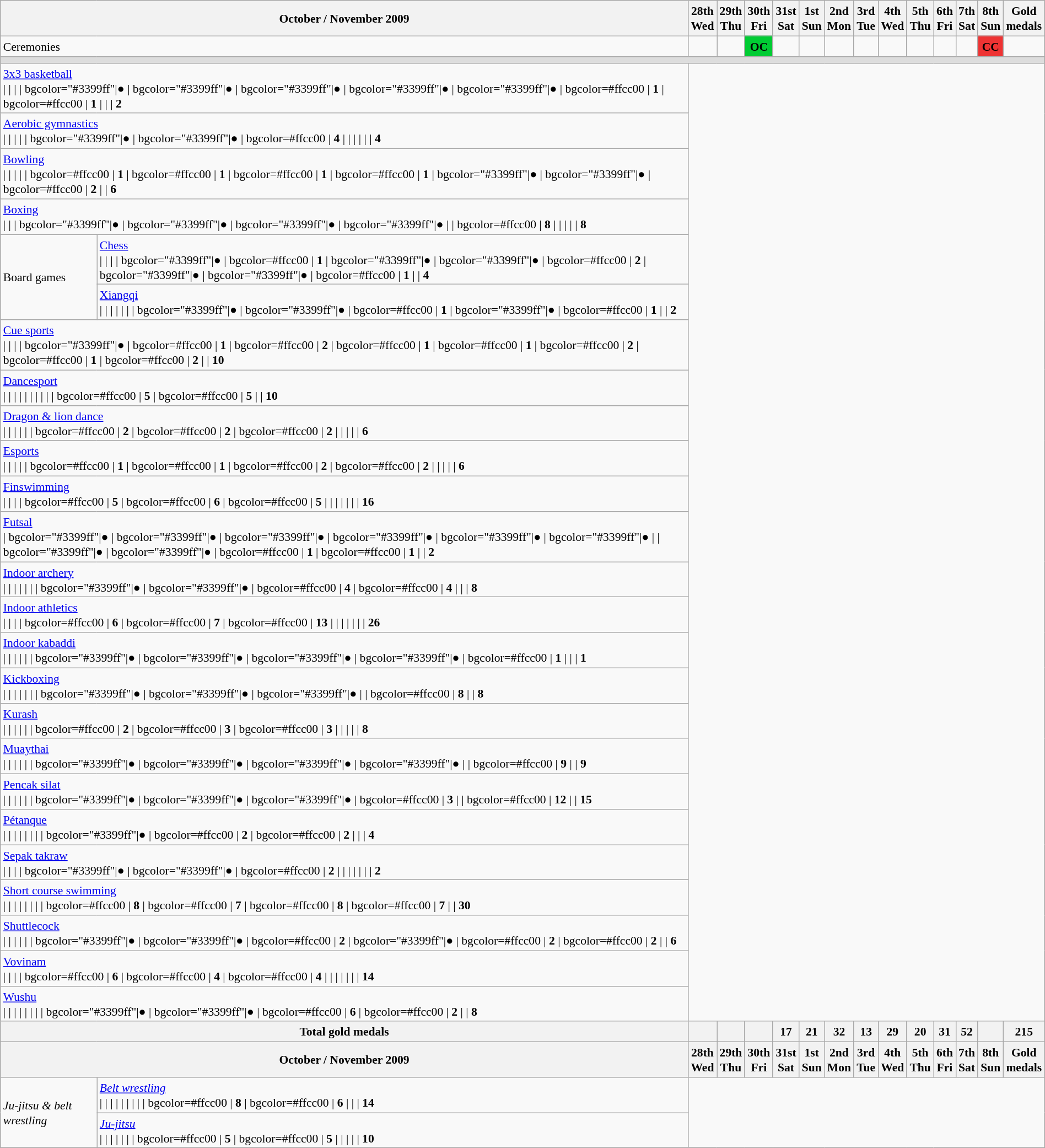<table class="wikitable" style="margin:0.5em auto; font-size:90%; line-height:1.25em;">
<tr>
<th colspan=2>October / November 2009</th>
<th>28th<br>Wed</th>
<th>29th<br>Thu</th>
<th>30th<br>Fri</th>
<th>31st<br>Sat</th>
<th>1st<br>Sun</th>
<th>2nd<br>Mon</th>
<th>3rd<br>Tue</th>
<th>4th<br>Wed</th>
<th>5th<br>Thu</th>
<th>6th<br>Fri</th>
<th>7th<br>Sat</th>
<th>8th<br>Sun</th>
<th>Gold<br>medals</th>
</tr>
<tr>
<td colspan=2>Ceremonies</td>
<td></td>
<td></td>
<td bgcolor=#00cc33 align=center><strong>OC</strong></td>
<td></td>
<td></td>
<td></td>
<td></td>
<td></td>
<td></td>
<td></td>
<td></td>
<td bgcolor=#ee3333 align=center><strong>CC</strong></td>
<td></td>
</tr>
<tr bgcolor="#DDDDDD">
<td colspan=15 style="font-size:0.2em;line-height:1"> </td>
</tr>
<tr align="center">
<td colspan=2 align="left"> <a href='#'>3x3 basketball</a><br>|  
|  
| 
| bgcolor="#3399ff"|●
| bgcolor="#3399ff"|●
| bgcolor="#3399ff"|●
| bgcolor="#3399ff"|●
| bgcolor="#3399ff"|●
| bgcolor=#ffcc00 | <strong>1</strong>
| bgcolor=#ffcc00 | <strong>1</strong>
| 
| 
| <strong>2</strong></td>
</tr>
<tr align="center">
<td colspan=2 align="left"> <a href='#'>Aerobic gymnastics</a><br>|  
|  
| 
| 
| bgcolor="#3399ff"|●
| bgcolor="#3399ff"|●
| bgcolor=#ffcc00 | <strong>4</strong>
| 
| 
| 
| 
| 
| <strong>4</strong></td>
</tr>
<tr align="center">
<td colspan=2 align="left"> <a href='#'>Bowling</a><br>|  
|  
| 
| 
| bgcolor=#ffcc00 | <strong>1 </strong>
| bgcolor=#ffcc00 | <strong>1 </strong>
| bgcolor=#ffcc00 | <strong>1 </strong>
| bgcolor=#ffcc00 | <strong>1 </strong>
| bgcolor="#3399ff"|●
| bgcolor="#3399ff"|●
| bgcolor=#ffcc00 | <strong>2</strong>
| 
| <strong>6</strong></td>
</tr>
<tr align="center">
<td colspan=2 align="left"> <a href='#'>Boxing</a><br>|  
|  
| bgcolor="#3399ff"|●
| bgcolor="#3399ff"|●
| bgcolor="#3399ff"|● 
| bgcolor="#3399ff"|● 
| 
| bgcolor=#ffcc00 | <strong>8 </strong>
| 
| 
| 
| 
| <strong>8</strong></td>
</tr>
<tr align="center">
<td align="left" rowspan=2>Board games</td>
<td align="left"> <a href='#'>Chess</a><br>|  
|  
| 
| bgcolor="#3399ff"|●
| bgcolor=#ffcc00 | <strong>1</strong>
| bgcolor="#3399ff"|●
| bgcolor="#3399ff"|●
| bgcolor=#ffcc00 | <strong>2</strong>
| bgcolor="#3399ff"|●
| bgcolor="#3399ff"|●
| bgcolor=#ffcc00 | <strong>1</strong>
| 
| <strong>4</strong></td>
</tr>
<tr align="center">
<td align="left"> <a href='#'>Xiangqi</a><br>|  
|  
| 
| 
| 
| 
| bgcolor="#3399ff"|●
| bgcolor="#3399ff"|●
| bgcolor=#ffcc00 | <strong>1</strong>
| bgcolor="#3399ff"|●
| bgcolor=#ffcc00 | <strong>1</strong>
| 
| <strong>2</strong></td>
</tr>
<tr align="center">
<td colspan=2 align="left"> <a href='#'>Cue sports</a><br>| 
| 
| 
| bgcolor="#3399ff"|●
| bgcolor=#ffcc00 | <strong>1</strong>
| bgcolor=#ffcc00 | <strong>2</strong>
| bgcolor=#ffcc00 | <strong>1</strong>
| bgcolor=#ffcc00 | <strong>1</strong>
| bgcolor=#ffcc00 | <strong>2</strong>
| bgcolor=#ffcc00 | <strong>1</strong>
| bgcolor=#ffcc00 | <strong>2</strong>
| 
| <strong>10</strong></td>
</tr>
<tr align="center">
<td colspan=2 align="left"> <a href='#'>Dancesport</a><br>| 
| 
| 
| 
| 
| 
| 
| 
| 
| bgcolor=#ffcc00 | <strong>5</strong>
| bgcolor=#ffcc00 | <strong>5</strong>
| 
| <strong>10</strong></td>
</tr>
<tr align="center">
<td colspan=2 align="left"> <a href='#'>Dragon & lion dance</a><br>| 
| 
| 
| 
| 
| bgcolor=#ffcc00 | <strong>2</strong>
| bgcolor=#ffcc00 | <strong>2</strong>
| bgcolor=#ffcc00 | <strong>2</strong>
| 
| 
| 
| 
| <strong>6</strong></td>
</tr>
<tr align="center">
<td colspan=2 align="left"> <a href='#'>Esports</a><br>| 
| 
| 
| 
| bgcolor=#ffcc00 | <strong>1</strong>
| bgcolor=#ffcc00 | <strong>1</strong>
| bgcolor=#ffcc00 | <strong>2</strong>
| bgcolor=#ffcc00 | <strong>2</strong>
| 
| 
| 
| 
| <strong>6</strong></td>
</tr>
<tr align="center">
<td colspan=2 align="left"> <a href='#'>Finswimming</a><br>| 
| 
| 
| bgcolor=#ffcc00 | <strong>5</strong>
| bgcolor=#ffcc00 | <strong>6</strong>
| bgcolor=#ffcc00 | <strong>5</strong>
| 
| 
| 
| 
| 
| 
| <strong>16</strong></td>
</tr>
<tr align="center">
<td colspan=2 align="left"> <a href='#'>Futsal</a><br>| bgcolor="#3399ff"|●
| bgcolor="#3399ff"|●
| bgcolor="#3399ff"|●
| bgcolor="#3399ff"|●
| bgcolor="#3399ff"|●
| bgcolor="#3399ff"|●
| 
| bgcolor="#3399ff"|●
| bgcolor="#3399ff"|●
| bgcolor=#ffcc00 | <strong>1</strong>
| bgcolor=#ffcc00 | <strong>1</strong>
| 
| <strong>2</strong></td>
</tr>
<tr align="center">
<td colspan=2 align="left"> <a href='#'>Indoor archery</a><br>| 
| 
| 
| 
| 
| 
| bgcolor="#3399ff"|●
| bgcolor="#3399ff"|●
| bgcolor=#ffcc00 | <strong>4</strong>
| bgcolor=#ffcc00 | <strong>4</strong>
| 
| 
| <strong>8</strong></td>
</tr>
<tr align="center">
<td colspan=2 align="left"> <a href='#'>Indoor athletics</a><br>| 
| 
| 
| bgcolor=#ffcc00 | <strong>6</strong>
| bgcolor=#ffcc00 | <strong>7</strong>
| bgcolor=#ffcc00 | <strong>13</strong>
| 
| 
| 
| 
| 
| 
| <strong>26</strong></td>
</tr>
<tr align="center">
<td colspan=2 align="left"> <a href='#'>Indoor kabaddi</a><br>| 
| 
| 
| 
| 
| bgcolor="#3399ff"|●
| bgcolor="#3399ff"|●
| bgcolor="#3399ff"|●
| bgcolor="#3399ff"|●
| bgcolor=#ffcc00 | <strong>1</strong>
| 
| 
| <strong>1</strong></td>
</tr>
<tr align="center">
<td colspan=2 align="left"> <a href='#'>Kickboxing</a><br>| 
| 
| 
| 
| 
| 
| bgcolor="#3399ff"|●
| bgcolor="#3399ff"|● 
| bgcolor="#3399ff"|● 
| 
| bgcolor=#ffcc00 | <strong>8</strong>
| 
| <strong>8</strong></td>
</tr>
<tr align="center">
<td colspan=2 align="left"> <a href='#'>Kurash</a><br>| 
| 
| 
| 
| 
| bgcolor=#ffcc00 | <strong>2</strong>
| bgcolor=#ffcc00 | <strong>3</strong>
| bgcolor=#ffcc00 | <strong>3</strong>
| 
| 
| 
| 
| <strong>8</strong></td>
</tr>
<tr align="center">
<td colspan=2 align="left"> <a href='#'>Muaythai</a><br>| 
| 
| 
| 
| 
| bgcolor="#3399ff"|●
| bgcolor="#3399ff"|●
| bgcolor="#3399ff"|●
| bgcolor="#3399ff"|● 
| 
| bgcolor=#ffcc00 | <strong>9</strong>
| 
| <strong>9</strong></td>
</tr>
<tr align="center">
<td colspan=2 align="left"> <a href='#'>Pencak silat</a><br>| 
| 
| 
| 
| 
| bgcolor="#3399ff"|●
| bgcolor="#3399ff"|●
| bgcolor="#3399ff"|●
| bgcolor=#ffcc00 | <strong>3</strong>
| 
| bgcolor=#ffcc00 | <strong>12</strong>
| 
| <strong>15</strong></td>
</tr>
<tr align="center">
<td colspan=2 align="left"> <a href='#'>Pétanque</a><br>| 
| 
| 
| 
| 
| 
| 
| bgcolor="#3399ff"|●
| bgcolor=#ffcc00 | <strong>2</strong>
| bgcolor=#ffcc00 | <strong>2</strong>
| 
| 
| <strong>4</strong></td>
</tr>
<tr align="center">
<td colspan=2 align="left"> <a href='#'>Sepak takraw</a><br>| 
| 
| 
| bgcolor="#3399ff"|●
| bgcolor="#3399ff"|●
| bgcolor=#ffcc00 | <strong>2</strong>
| 
| 
| 
| 
| 
| 
| <strong>2</strong></td>
</tr>
<tr align="center">
<td colspan=2 align="left"> <a href='#'>Short course swimming</a><br>| 
| 
| 
| 
| 
| 
| 
| bgcolor=#ffcc00 | <strong>8</strong>
| bgcolor=#ffcc00 | <strong>7</strong>
| bgcolor=#ffcc00 | <strong>8</strong>
| bgcolor=#ffcc00 | <strong>7</strong>
| 
| <strong>30</strong></td>
</tr>
<tr align="center">
<td colspan=2 align="left"> <a href='#'>Shuttlecock</a><br>| 
| 
| 
| 
| 
| bgcolor="#3399ff"|●
| bgcolor="#3399ff"|●
| bgcolor=#ffcc00 | <strong>2</strong>
| bgcolor="#3399ff"|●
| bgcolor=#ffcc00 | <strong>2</strong>
| bgcolor=#ffcc00 | <strong>2</strong>
| 
| <strong>6</strong></td>
</tr>
<tr align="center">
<td colspan=2 align="left"> <a href='#'>Vovinam</a><br>| 
| 
| 
| bgcolor=#ffcc00 | <strong>6</strong>
| bgcolor=#ffcc00 | <strong>4</strong>
| bgcolor=#ffcc00 | <strong>4</strong>
| 
| 
| 
| 
| 
| 
| <strong>14</strong></td>
</tr>
<tr align="center">
<td colspan=2 align="left"> <a href='#'>Wushu</a><br>| 
| 
| 
| 
| 
| 
| 
| bgcolor="#3399ff"|●
| bgcolor="#3399ff"|●
| bgcolor=#ffcc00 | <strong>6</strong>
| bgcolor=#ffcc00 | <strong>2</strong>
| 
| <strong>8</strong></td>
</tr>
<tr>
<th colspan=2>Total gold medals</th>
<th></th>
<th></th>
<th></th>
<th>17</th>
<th>21</th>
<th>32</th>
<th>13</th>
<th>29</th>
<th>20</th>
<th>31</th>
<th>52</th>
<th></th>
<th>215</th>
</tr>
<tr>
<th colspan=2>October / November 2009</th>
<th>28th<br>Wed</th>
<th>29th<br>Thu</th>
<th>30th<br>Fri</th>
<th>31st<br>Sat</th>
<th>1st<br>Sun</th>
<th>2nd<br>Mon</th>
<th>3rd<br>Tue</th>
<th>4th<br>Wed</th>
<th>5th<br>Thu</th>
<th>6th<br>Fri</th>
<th>7th<br>Sat</th>
<th>8th<br>Sun</th>
<th>Gold<br>medals</th>
</tr>
<tr align="center">
<td align="left" rowspan=2><em>Ju-jitsu & belt wrestling</em></td>
<td align="left"> <em><a href='#'>Belt wrestling</a></em><br>| 
| 
| 
| 
| 
| 
| 
| 
| bgcolor=#ffcc00 | <strong>8</strong>
| bgcolor=#ffcc00 | <strong>6</strong>
| 
| 
| <strong>14</strong></td>
</tr>
<tr align="center">
<td align="left"> <em><a href='#'>Ju-jitsu</a></em><br>| 
| 
| 
| 
| 
| 
| bgcolor=#ffcc00 | <strong>5</strong>
| bgcolor=#ffcc00 | <strong>5</strong>
| 
| 
| 
| 
| <strong>10</strong></td>
</tr>
</table>
